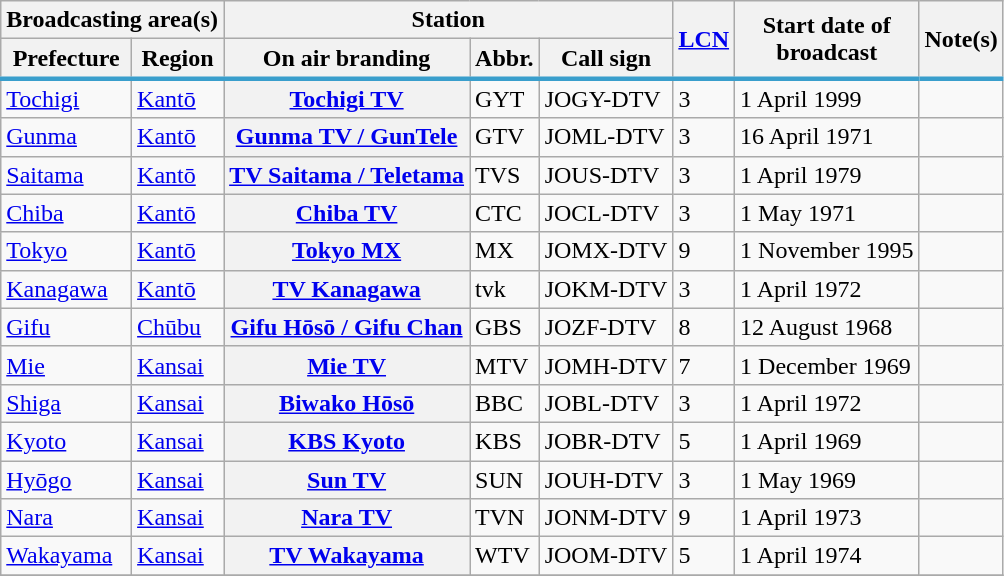<table class="wikitable sortable">
<tr>
<th colspan="2">Broadcasting area(s)</th>
<th colspan="3">Station</th>
<th rowspan="2" style="border-bottom:3px solid #399ECC;"><a href='#'>LCN</a></th>
<th rowspan="2" style="border-bottom:3px solid #399ECC;">Start date of<br>broadcast</th>
<th rowspan="2" style="border-bottom:3px solid #399ECC;">Note(s)</th>
</tr>
<tr>
<th style="border-bottom:3px solid #399ECC;">Prefecture</th>
<th style="border-bottom:3px solid #399ECC;">Region</th>
<th style="border-bottom:3px solid #399ECC;">On air branding</th>
<th style="border-bottom:3px solid #399ECC;">Abbr.</th>
<th style="border-bottom:3px solid #399ECC;">Call sign</th>
</tr>
<tr>
<td><a href='#'>Tochigi</a></td>
<td><a href='#'>Kantō</a></td>
<th><a href='#'>Tochigi TV</a></th>
<td>GYT</td>
<td>JOGY-DTV</td>
<td>3</td>
<td>1 April 1999</td>
<td></td>
</tr>
<tr>
<td><a href='#'>Gunma</a></td>
<td><a href='#'>Kantō</a></td>
<th><a href='#'>Gunma TV / GunTele</a></th>
<td>GTV</td>
<td>JOML-DTV</td>
<td>3</td>
<td>16 April 1971</td>
<td></td>
</tr>
<tr>
<td><a href='#'>Saitama</a></td>
<td><a href='#'>Kantō</a></td>
<th><a href='#'>TV Saitama / Teletama</a></th>
<td>TVS</td>
<td>JOUS-DTV</td>
<td>3</td>
<td>1 April 1979</td>
<td></td>
</tr>
<tr>
<td><a href='#'>Chiba</a></td>
<td><a href='#'>Kantō</a></td>
<th><a href='#'>Chiba TV</a></th>
<td>CTC</td>
<td>JOCL-DTV</td>
<td>3</td>
<td>1 May 1971</td>
<td></td>
</tr>
<tr>
<td><a href='#'>Tokyo</a></td>
<td><a href='#'>Kantō</a></td>
<th><a href='#'>Tokyo MX</a></th>
<td>MX</td>
<td>JOMX-DTV</td>
<td>9</td>
<td>1 November 1995</td>
<td></td>
</tr>
<tr>
<td><a href='#'>Kanagawa</a></td>
<td><a href='#'>Kantō</a></td>
<th><a href='#'>TV Kanagawa</a></th>
<td>tvk</td>
<td>JOKM-DTV</td>
<td>3</td>
<td>1 April 1972</td>
<td></td>
</tr>
<tr>
<td><a href='#'>Gifu</a></td>
<td><a href='#'>Chūbu</a></td>
<th><a href='#'>Gifu Hōsō / Gifu Chan</a></th>
<td>GBS</td>
<td>JOZF-DTV</td>
<td>8</td>
<td>12 August 1968</td>
<td></td>
</tr>
<tr>
<td><a href='#'>Mie</a></td>
<td><a href='#'>Kansai</a></td>
<th><a href='#'>Mie TV</a></th>
<td>MTV</td>
<td>JOMH-DTV</td>
<td>7</td>
<td>1 December 1969</td>
<td></td>
</tr>
<tr>
<td><a href='#'>Shiga</a></td>
<td><a href='#'>Kansai</a></td>
<th><a href='#'>Biwako Hōsō</a></th>
<td>BBC</td>
<td>JOBL-DTV</td>
<td>3</td>
<td>1 April 1972</td>
<td></td>
</tr>
<tr>
<td><a href='#'>Kyoto</a></td>
<td><a href='#'>Kansai</a></td>
<th><a href='#'>KBS Kyoto</a></th>
<td>KBS</td>
<td>JOBR-DTV</td>
<td>5</td>
<td>1 April 1969</td>
<td></td>
</tr>
<tr>
<td><a href='#'>Hyōgo</a></td>
<td><a href='#'>Kansai</a></td>
<th><a href='#'>Sun TV</a></th>
<td>SUN</td>
<td>JOUH-DTV</td>
<td>3</td>
<td>1 May 1969</td>
<td></td>
</tr>
<tr>
<td><a href='#'>Nara</a></td>
<td><a href='#'>Kansai</a></td>
<th><a href='#'>Nara TV</a></th>
<td>TVN</td>
<td>JONM-DTV</td>
<td>9</td>
<td>1 April 1973</td>
<td></td>
</tr>
<tr>
<td><a href='#'>Wakayama</a></td>
<td><a href='#'>Kansai</a></td>
<th><a href='#'>TV Wakayama</a></th>
<td>WTV</td>
<td>JOOM-DTV</td>
<td>5</td>
<td>1 April 1974</td>
<td></td>
</tr>
<tr>
</tr>
</table>
